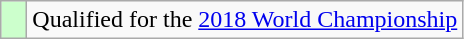<table class="wikitable" style="text-align:left;">
<tr>
<td width=10px bgcolor=#ccffcc></td>
<td>Qualified for the <a href='#'>2018 World Championship</a></td>
</tr>
</table>
